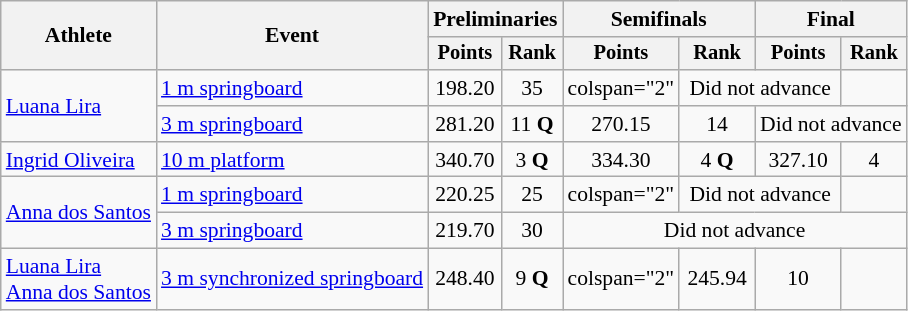<table class=wikitable style="font-size:90%;">
<tr>
<th rowspan="2">Athlete</th>
<th rowspan="2">Event</th>
<th colspan="2">Preliminaries</th>
<th colspan="2">Semifinals</th>
<th colspan="2">Final</th>
</tr>
<tr style="font-size:95%">
<th>Points</th>
<th>Rank</th>
<th>Points</th>
<th>Rank</th>
<th>Points</th>
<th>Rank</th>
</tr>
<tr align=center>
<td align=left rowspan="2"><a href='#'>Luana Lira</a></td>
<td align=left><a href='#'>1 m springboard</a></td>
<td>198.20</td>
<td>35</td>
<td>colspan="2" </td>
<td colspan="2">Did not advance</td>
</tr>
<tr align=center>
<td align=left><a href='#'>3 m springboard</a></td>
<td>281.20</td>
<td>11 <strong>Q</strong></td>
<td>270.15</td>
<td>14</td>
<td colspan="2">Did not advance</td>
</tr>
<tr align=center>
<td align=left><a href='#'>Ingrid Oliveira</a></td>
<td align=left><a href='#'>10 m platform</a></td>
<td>340.70</td>
<td>3 <strong>Q</strong></td>
<td>334.30</td>
<td>4 <strong>Q</strong></td>
<td>327.10</td>
<td>4</td>
</tr>
<tr align=center>
<td align=left rowspan="2"><a href='#'>Anna dos Santos</a></td>
<td align=left><a href='#'>1 m springboard</a></td>
<td>220.25</td>
<td>25</td>
<td>colspan="2" </td>
<td colspan="2">Did not advance</td>
</tr>
<tr align=center>
<td align=left><a href='#'>3 m springboard</a></td>
<td>219.70</td>
<td>30</td>
<td colspan="4">Did not advance</td>
</tr>
<tr align=center>
<td align=left><a href='#'>Luana Lira</a><br><a href='#'>Anna dos Santos</a></td>
<td align=left><a href='#'>3 m synchronized springboard</a></td>
<td>248.40</td>
<td>9 <strong>Q</strong></td>
<td>colspan="2" </td>
<td>245.94</td>
<td>10</td>
</tr>
</table>
